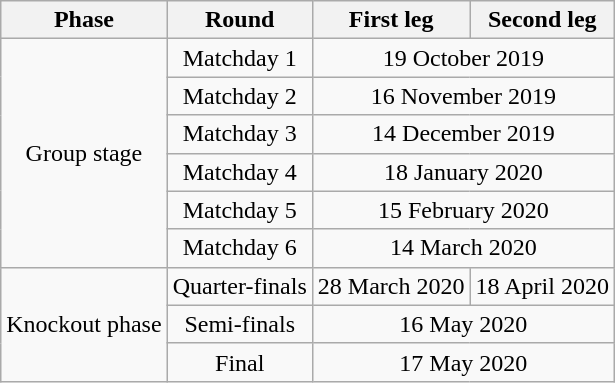<table class="wikitable" style="text-align:center">
<tr>
<th>Phase</th>
<th>Round</th>
<th>First leg</th>
<th>Second leg</th>
</tr>
<tr>
<td rowspan=6>Group stage</td>
<td>Matchday 1</td>
<td colspan=2>19 October 2019</td>
</tr>
<tr>
<td>Matchday 2</td>
<td colspan=2>16 November 2019</td>
</tr>
<tr>
<td>Matchday 3</td>
<td colspan=2>14 December 2019</td>
</tr>
<tr>
<td>Matchday 4</td>
<td colspan=2>18 January 2020</td>
</tr>
<tr>
<td>Matchday 5</td>
<td colspan=2>15 February 2020</td>
</tr>
<tr>
<td>Matchday 6</td>
<td colspan=2>14 March 2020</td>
</tr>
<tr>
<td rowspan=3>Knockout phase</td>
<td>Quarter-finals</td>
<td>28 March 2020</td>
<td>18 April 2020</td>
</tr>
<tr>
<td>Semi-finals</td>
<td colspan=2>16 May 2020</td>
</tr>
<tr>
<td>Final</td>
<td colspan=2>17 May 2020</td>
</tr>
</table>
